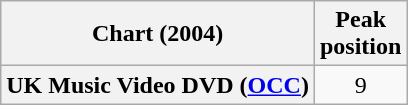<table class="wikitable plainrowheaders" style="text-align:center">
<tr>
<th scope="col">Chart (2004)</th>
<th scope="col">Peak<br>position</th>
</tr>
<tr>
<th scope="row">UK Music Video DVD (<a href='#'>OCC</a>)</th>
<td>9</td>
</tr>
</table>
